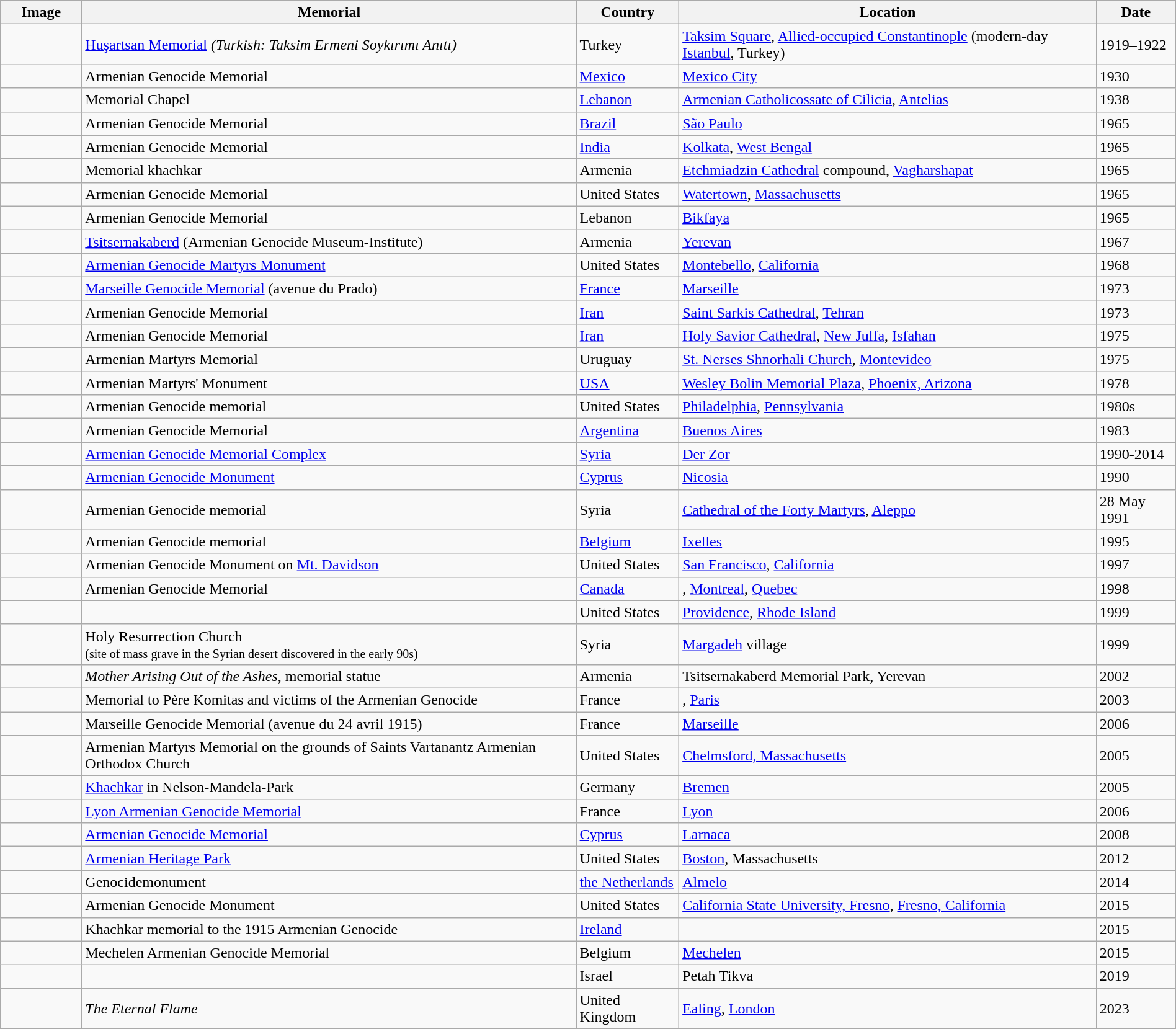<table class="wikitable plainrowheaders sortable" style="font-size:100%;width:100%">
<tr>
<th style="width:5em">Image</th>
<th>Memorial</th>
<th>Country</th>
<th>Location</th>
<th>Date</th>
</tr>
<tr>
<td></td>
<td><a href='#'>Huşartsan Memorial</a> <em>(Turkish: Taksim Ermeni Soykırımı Anıtı)</em></td>
<td>Turkey</td>
<td><a href='#'>Taksim Square</a>, <a href='#'>Allied-occupied Constantinople</a> (modern-day <a href='#'>Istanbul</a>, Turkey)</td>
<td>1919–1922</td>
</tr>
<tr>
<td></td>
<td>Armenian Genocide Memorial</td>
<td><a href='#'>Mexico</a></td>
<td><a href='#'>Mexico City</a></td>
<td>1930</td>
</tr>
<tr>
<td></td>
<td>Memorial Chapel</td>
<td><a href='#'>Lebanon</a></td>
<td><a href='#'>Armenian Catholicossate of Cilicia</a>, <a href='#'>Antelias</a></td>
<td>1938</td>
</tr>
<tr>
<td></td>
<td>Armenian Genocide Memorial</td>
<td><a href='#'>Brazil</a></td>
<td><a href='#'>São Paulo</a></td>
<td>1965</td>
</tr>
<tr>
<td></td>
<td>Armenian Genocide Memorial</td>
<td><a href='#'>India</a></td>
<td><a href='#'>Kolkata</a>, <a href='#'>West Bengal</a></td>
<td>1965</td>
</tr>
<tr>
<td></td>
<td>Memorial khachkar</td>
<td>Armenia</td>
<td><a href='#'>Etchmiadzin Cathedral</a> compound, <a href='#'>Vagharshapat</a></td>
<td>1965</td>
</tr>
<tr>
<td></td>
<td>Armenian Genocide Memorial</td>
<td>United States</td>
<td><a href='#'>Watertown</a>, <a href='#'>Massachusetts</a></td>
<td>1965</td>
</tr>
<tr>
<td></td>
<td>Armenian Genocide Memorial</td>
<td>Lebanon</td>
<td><a href='#'>Bikfaya</a></td>
<td>1965</td>
</tr>
<tr>
<td></td>
<td><a href='#'>Tsitsernakaberd</a> (Armenian Genocide Museum-Institute)</td>
<td>Armenia</td>
<td><a href='#'>Yerevan</a></td>
<td>1967</td>
</tr>
<tr>
<td></td>
<td><a href='#'>Armenian Genocide Martyrs Monument</a></td>
<td>United States</td>
<td><a href='#'>Montebello</a>, <a href='#'>California</a></td>
<td>1968</td>
</tr>
<tr>
<td></td>
<td><a href='#'>Marseille Genocide Memorial</a> (avenue du Prado)</td>
<td><a href='#'>France</a></td>
<td><a href='#'>Marseille</a></td>
<td>1973</td>
</tr>
<tr>
<td></td>
<td>Armenian Genocide Memorial</td>
<td><a href='#'>Iran</a></td>
<td><a href='#'>Saint Sarkis Cathedral</a>, <a href='#'>Tehran</a></td>
<td>1973</td>
</tr>
<tr>
<td></td>
<td>Armenian Genocide Memorial</td>
<td><a href='#'>Iran</a></td>
<td><a href='#'>Holy Savior Cathedral</a>, <a href='#'>New Julfa</a>, <a href='#'>Isfahan</a></td>
<td>1975</td>
</tr>
<tr>
<td></td>
<td>Armenian Martyrs Memorial</td>
<td>Uruguay</td>
<td><a href='#'>St. Nerses Shnorhali Church</a>, <a href='#'>Montevideo</a></td>
<td>1975</td>
</tr>
<tr>
<td></td>
<td>Armenian Martyrs' Monument</td>
<td><a href='#'>USA</a></td>
<td><a href='#'>Wesley Bolin Memorial Plaza</a>, <a href='#'>Phoenix, Arizona</a></td>
<td>1978</td>
</tr>
<tr>
<td></td>
<td>Armenian Genocide memorial</td>
<td>United States</td>
<td><a href='#'>Philadelphia</a>, <a href='#'>Pennsylvania</a></td>
<td>1980s</td>
</tr>
<tr>
<td></td>
<td>Armenian Genocide Memorial</td>
<td><a href='#'>Argentina</a></td>
<td><a href='#'>Buenos Aires</a></td>
<td>1983</td>
</tr>
<tr>
<td></td>
<td><a href='#'>Armenian Genocide Memorial Complex</a></td>
<td><a href='#'>Syria</a></td>
<td><a href='#'>Der Zor</a></td>
<td>1990-2014</td>
</tr>
<tr>
<td></td>
<td><a href='#'>Armenian Genocide Monument</a></td>
<td><a href='#'>Cyprus</a></td>
<td><a href='#'>Nicosia</a></td>
<td>1990</td>
</tr>
<tr>
<td></td>
<td>Armenian Genocide memorial</td>
<td>Syria</td>
<td><a href='#'>Cathedral of the Forty Martyrs</a>, <a href='#'>Aleppo</a></td>
<td>28 May 1991</td>
</tr>
<tr>
<td></td>
<td>Armenian Genocide memorial</td>
<td><a href='#'>Belgium</a></td>
<td><a href='#'>Ixelles</a></td>
<td>1995</td>
</tr>
<tr>
<td></td>
<td>Armenian Genocide Monument on <a href='#'>Mt. Davidson</a></td>
<td>United States</td>
<td><a href='#'>San Francisco</a>, <a href='#'>California</a></td>
<td>1997</td>
</tr>
<tr>
<td></td>
<td>Armenian Genocide Memorial</td>
<td><a href='#'>Canada</a></td>
<td>, <a href='#'>Montreal</a>, <a href='#'>Quebec</a></td>
<td>1998</td>
</tr>
<tr>
<td></td>
<td></td>
<td>United States</td>
<td><a href='#'>Providence</a>, <a href='#'>Rhode Island</a></td>
<td>1999</td>
</tr>
<tr>
<td></td>
<td>Holy Resurrection Church <br><small>(site of mass grave in the Syrian desert discovered in the early 90s)</small></td>
<td>Syria</td>
<td><a href='#'>Margadeh</a> village</td>
<td>1999</td>
</tr>
<tr>
<td></td>
<td><em>Mother Arising Out of the Ashes</em>, memorial statue</td>
<td>Armenia</td>
<td>Tsitsernakaberd Memorial Park, Yerevan</td>
<td>2002</td>
</tr>
<tr>
<td></td>
<td>Memorial to Père Komitas and victims of the Armenian Genocide</td>
<td>France</td>
<td>, <a href='#'>Paris</a></td>
<td>2003</td>
</tr>
<tr>
<td></td>
<td>Marseille Genocide Memorial (avenue du 24 avril 1915)</td>
<td>France</td>
<td><a href='#'>Marseille</a></td>
<td>2006</td>
</tr>
<tr>
<td></td>
<td>Armenian Martyrs Memorial on the grounds of Saints Vartanantz Armenian Orthodox Church</td>
<td>United States</td>
<td><a href='#'>Chelmsford, Massachusetts</a></td>
<td>2005</td>
</tr>
<tr>
<td></td>
<td><a href='#'>Khachkar</a> in Nelson-Mandela-Park</td>
<td>Germany</td>
<td><a href='#'>Bremen</a></td>
<td>2005</td>
</tr>
<tr>
<td></td>
<td><a href='#'>Lyon Armenian Genocide Memorial</a></td>
<td>France</td>
<td><a href='#'>Lyon</a></td>
<td>2006</td>
</tr>
<tr>
<td></td>
<td><a href='#'>Armenian Genocide Memorial</a></td>
<td><a href='#'>Cyprus</a></td>
<td><a href='#'>Larnaca</a></td>
<td>2008</td>
</tr>
<tr>
<td></td>
<td><a href='#'>Armenian Heritage Park</a></td>
<td>United States</td>
<td><a href='#'>Boston</a>, Massachusetts</td>
<td>2012</td>
</tr>
<tr>
<td></td>
<td>Genocidemonument</td>
<td><a href='#'>the Netherlands</a></td>
<td><a href='#'>Almelo</a></td>
<td>2014</td>
</tr>
<tr>
<td></td>
<td>Armenian Genocide Monument</td>
<td>United States</td>
<td><a href='#'>California State University, Fresno</a>, <a href='#'>Fresno, California</a></td>
<td>2015</td>
</tr>
<tr>
<td></td>
<td>Khachkar memorial to the 1915 Armenian Genocide</td>
<td><a href='#'>Ireland</a></td>
<td></td>
<td>2015</td>
</tr>
<tr>
<td></td>
<td>Mechelen Armenian Genocide Memorial</td>
<td>Belgium</td>
<td><a href='#'>Mechelen</a></td>
<td>2015</td>
</tr>
<tr>
<td></td>
<td> </td>
<td>Israel</td>
<td>Petah Tikva</td>
<td>2019</td>
</tr>
<tr>
<td></td>
<td><em>The Eternal Flame</em></td>
<td>United Kingdom</td>
<td><a href='#'>Ealing</a>, <a href='#'>London</a></td>
<td>2023</td>
</tr>
<tr>
</tr>
</table>
